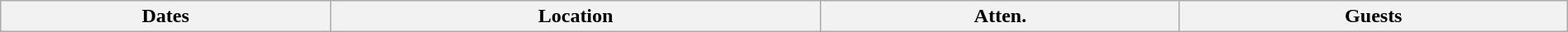<table class="wikitable" width="100%">
<tr>
<th>Dates</th>
<th>Location</th>
<th>Atten.</th>
<th>Guests<br>





















</th>
</tr>
</table>
